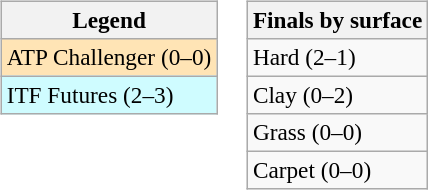<table>
<tr valign=top>
<td><br><table class=wikitable style=font-size:97%>
<tr>
<th>Legend</th>
</tr>
<tr bgcolor=moccasin>
<td>ATP Challenger (0–0)</td>
</tr>
<tr bgcolor=cffcff>
<td>ITF Futures (2–3)</td>
</tr>
</table>
</td>
<td><br><table class=wikitable style=font-size:97%>
<tr>
<th>Finals by surface</th>
</tr>
<tr>
<td>Hard (2–1)</td>
</tr>
<tr>
<td>Clay (0–2)</td>
</tr>
<tr>
<td>Grass (0–0)</td>
</tr>
<tr>
<td>Carpet (0–0)</td>
</tr>
</table>
</td>
</tr>
</table>
